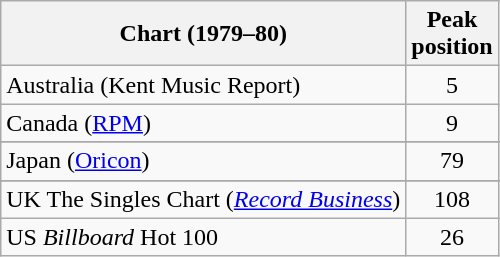<table class="wikitable sortable">
<tr>
<th>Chart (1979–80)</th>
<th>Peak<br>position</th>
</tr>
<tr>
<td>Australia (Kent Music Report)</td>
<td style="text-align:center;">5</td>
</tr>
<tr>
<td>Canada (<a href='#'>RPM</a>) </td>
<td style="text-align:center;">9</td>
</tr>
<tr>
</tr>
<tr>
<td>Japan (<a href='#'>Oricon</a>)</td>
<td style="text-align:center;">79</td>
</tr>
<tr>
</tr>
<tr>
<td>UK The Singles Chart (<em><a href='#'>Record Business</a></em>)</td>
<td style="text-align:center;">108</td>
</tr>
<tr>
<td>US <em>Billboard</em> Hot 100</td>
<td style="text-align:center;">26</td>
</tr>
</table>
